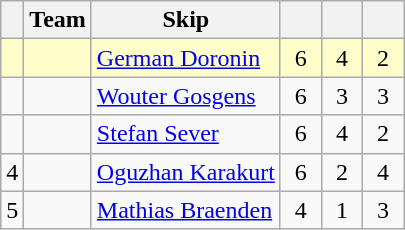<table class=wikitable style="text-align: center;">
<tr>
<th></th>
<th>Team</th>
<th>Skip</th>
<th width=20></th>
<th width=20></th>
<th width=20></th>
</tr>
<tr style="background:#ffc;">
<td></td>
<td align="left"></td>
<td align="left"><a href='#'>German Doronin</a></td>
<td>6</td>
<td>4</td>
<td>2</td>
</tr>
<tr>
<td></td>
<td align="left"></td>
<td align="left"><a href='#'>Wouter Gosgens</a></td>
<td>6</td>
<td>3</td>
<td>3</td>
</tr>
<tr>
<td></td>
<td align="left"></td>
<td align="left"><a href='#'>Stefan Sever</a></td>
<td>6</td>
<td>4</td>
<td>2</td>
</tr>
<tr>
<td>4</td>
<td align="left"></td>
<td align="left"><a href='#'>Oguzhan Karakurt</a></td>
<td>6</td>
<td>2</td>
<td>4</td>
</tr>
<tr>
<td>5</td>
<td align="left"></td>
<td align="left"><a href='#'>Mathias Braenden</a></td>
<td>4</td>
<td>1</td>
<td>3</td>
</tr>
</table>
